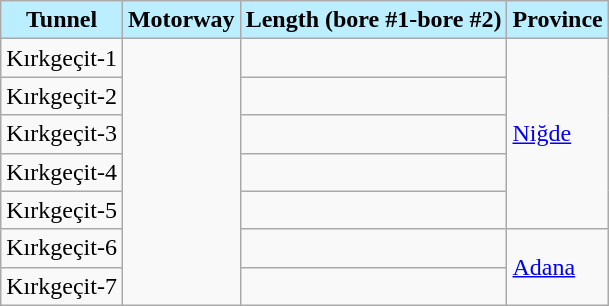<table class="wikitable sortable">
<tr>
<th style="background-color:#bbeeff">Tunnel</th>
<th style="background-color:#bbeeff">Motorway</th>
<th style="background-color:#bbeeff">Length (bore #1-bore #2)</th>
<th style="background-color:#bbeeff">Province</th>
</tr>
<tr>
<td>Kırkgeçit-1</td>
<td rowspan=7> </td>
<td></td>
<td rowspan=5><a href='#'>Niğde</a></td>
</tr>
<tr>
<td>Kırkgeçit-2</td>
<td></td>
</tr>
<tr>
<td>Kırkgeçit-3</td>
<td></td>
</tr>
<tr>
<td>Kırkgeçit-4</td>
<td></td>
</tr>
<tr>
<td>Kırkgeçit-5</td>
<td></td>
</tr>
<tr>
<td>Kırkgeçit-6</td>
<td></td>
<td rowspan=2><a href='#'>Adana</a></td>
</tr>
<tr>
<td>Kırkgeçit-7</td>
<td></td>
</tr>
</table>
